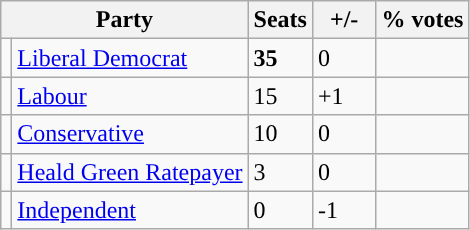<table class="wikitable">
<tr>
<th colspan="2">Party</th>
<th>Seats</th>
<th>  +/-  </th>
<th>% votes</th>
</tr>
<tr>
<td style="background-color: "></td>
<td><a href='#'>Liberal Democrat</a></td>
<td><strong>35</strong></td>
<td>0</td>
<td></td>
</tr>
<tr>
<td style="background-color: "></td>
<td><a href='#'>Labour</a></td>
<td>15</td>
<td>+1</td>
<td></td>
</tr>
<tr>
<td style="background-color: "></td>
<td><a href='#'>Conservative</a></td>
<td>10</td>
<td>0</td>
<td></td>
</tr>
<tr>
<td style="background-color: "></td>
<td><a href='#'>Heald Green Ratepayer</a></td>
<td>3</td>
<td>0</td>
<td></td>
</tr>
<tr>
<td style="background-color: "></td>
<td><a href='#'>Independent</a></td>
<td>0</td>
<td>-1</td>
<td></td>
</tr>
</table>
